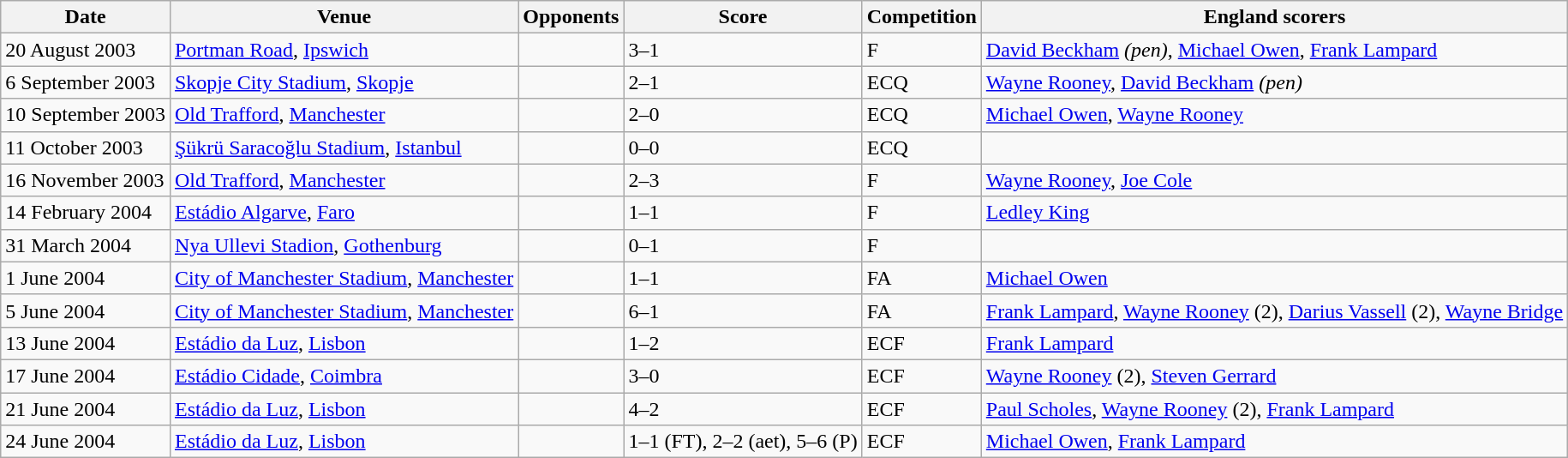<table class="wikitable">
<tr>
<th>Date</th>
<th>Venue</th>
<th>Opponents</th>
<th>Score</th>
<th>Competition</th>
<th>England scorers</th>
</tr>
<tr>
<td>20 August 2003</td>
<td><a href='#'>Portman Road</a>, <a href='#'>Ipswich</a></td>
<td></td>
<td>3–1</td>
<td>F</td>
<td><a href='#'>David Beckham</a> <em>(pen)</em>, <a href='#'>Michael Owen</a>, <a href='#'>Frank Lampard</a></td>
</tr>
<tr>
<td>6 September 2003</td>
<td><a href='#'>Skopje City Stadium</a>, <a href='#'>Skopje</a></td>
<td></td>
<td>2–1</td>
<td>ECQ</td>
<td><a href='#'>Wayne Rooney</a>, <a href='#'>David Beckham</a> <em>(pen)</em></td>
</tr>
<tr>
<td>10 September 2003</td>
<td><a href='#'>Old Trafford</a>, <a href='#'>Manchester</a></td>
<td></td>
<td>2–0</td>
<td>ECQ</td>
<td><a href='#'>Michael Owen</a>, <a href='#'>Wayne Rooney</a></td>
</tr>
<tr>
<td>11 October 2003</td>
<td><a href='#'>Şükrü Saracoğlu Stadium</a>, <a href='#'>Istanbul</a></td>
<td></td>
<td>0–0</td>
<td>ECQ</td>
<td></td>
</tr>
<tr>
<td>16 November 2003</td>
<td><a href='#'>Old Trafford</a>, <a href='#'>Manchester</a></td>
<td></td>
<td>2–3</td>
<td>F</td>
<td><a href='#'>Wayne Rooney</a>, <a href='#'>Joe Cole</a></td>
</tr>
<tr>
<td>14 February 2004</td>
<td><a href='#'>Estádio Algarve</a>, <a href='#'>Faro</a></td>
<td></td>
<td>1–1</td>
<td>F</td>
<td><a href='#'>Ledley King</a></td>
</tr>
<tr>
<td>31 March 2004</td>
<td><a href='#'>Nya Ullevi Stadion</a>, <a href='#'>Gothenburg</a></td>
<td></td>
<td>0–1</td>
<td>F</td>
<td></td>
</tr>
<tr>
<td>1 June 2004</td>
<td><a href='#'>City of Manchester Stadium</a>, <a href='#'>Manchester</a></td>
<td></td>
<td>1–1</td>
<td>FA</td>
<td><a href='#'>Michael Owen</a></td>
</tr>
<tr>
<td>5 June 2004</td>
<td><a href='#'>City of Manchester Stadium</a>, <a href='#'>Manchester</a></td>
<td></td>
<td>6–1</td>
<td>FA</td>
<td><a href='#'>Frank Lampard</a>, <a href='#'>Wayne Rooney</a> (2), <a href='#'>Darius Vassell</a> (2), <a href='#'>Wayne Bridge</a></td>
</tr>
<tr>
<td>13 June 2004</td>
<td><a href='#'>Estádio da Luz</a>, <a href='#'>Lisbon</a></td>
<td></td>
<td>1–2</td>
<td>ECF</td>
<td><a href='#'>Frank Lampard</a></td>
</tr>
<tr>
<td>17 June 2004</td>
<td><a href='#'>Estádio Cidade</a>, <a href='#'>Coimbra</a></td>
<td></td>
<td>3–0</td>
<td>ECF</td>
<td><a href='#'>Wayne Rooney</a> (2), <a href='#'>Steven Gerrard</a></td>
</tr>
<tr>
<td>21 June 2004</td>
<td><a href='#'>Estádio da Luz</a>, <a href='#'>Lisbon</a></td>
<td></td>
<td>4–2</td>
<td>ECF</td>
<td><a href='#'>Paul Scholes</a>, <a href='#'>Wayne Rooney</a> (2), <a href='#'>Frank Lampard</a></td>
</tr>
<tr>
<td>24 June 2004</td>
<td><a href='#'>Estádio da Luz</a>, <a href='#'>Lisbon</a></td>
<td></td>
<td>1–1 (FT), 2–2 (aet), 5–6 (P)</td>
<td>ECF</td>
<td><a href='#'>Michael Owen</a>, <a href='#'>Frank Lampard</a></td>
</tr>
</table>
